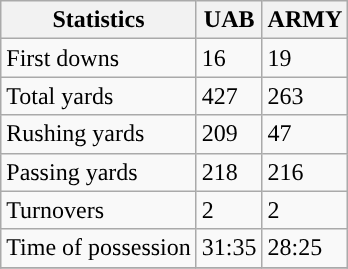<table class="wikitable" style="float: left;">
<tr>
<th>Statistics</th>
<th>UAB</th>
<th>ARMY</th>
</tr>
<tr>
<td>First downs</td>
<td>16</td>
<td>19</td>
</tr>
<tr>
<td>Total yards</td>
<td>427</td>
<td>263</td>
</tr>
<tr>
<td>Rushing yards</td>
<td>209</td>
<td>47</td>
</tr>
<tr>
<td>Passing yards</td>
<td>218</td>
<td>216</td>
</tr>
<tr>
<td>Turnovers</td>
<td>2</td>
<td>2</td>
</tr>
<tr>
<td>Time of possession</td>
<td>31:35</td>
<td>28:25</td>
</tr>
<tr>
</tr>
</table>
